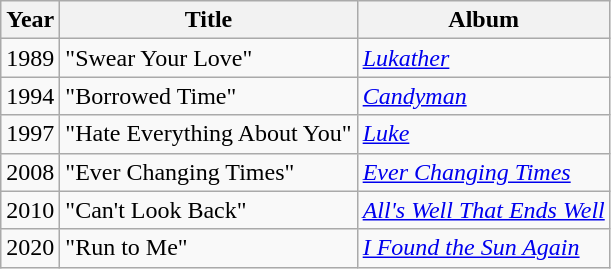<table class="wikitable">
<tr>
<th>Year</th>
<th>Title</th>
<th>Album</th>
</tr>
<tr>
<td>1989</td>
<td>"Swear Your Love"</td>
<td><em><a href='#'>Lukather</a></em></td>
</tr>
<tr>
<td>1994</td>
<td>"Borrowed Time"</td>
<td><em><a href='#'>Candyman</a></em></td>
</tr>
<tr>
<td>1997</td>
<td>"Hate Everything About You"</td>
<td><em><a href='#'>Luke</a></em></td>
</tr>
<tr>
<td>2008</td>
<td>"Ever Changing Times"</td>
<td><em><a href='#'>Ever Changing Times</a></em></td>
</tr>
<tr>
<td>2010</td>
<td>"Can't Look Back"</td>
<td><em><a href='#'>All's Well That Ends Well</a></em></td>
</tr>
<tr>
<td>2020</td>
<td>"Run to Me"</td>
<td><em><a href='#'>I Found the Sun Again</a></em></td>
</tr>
</table>
